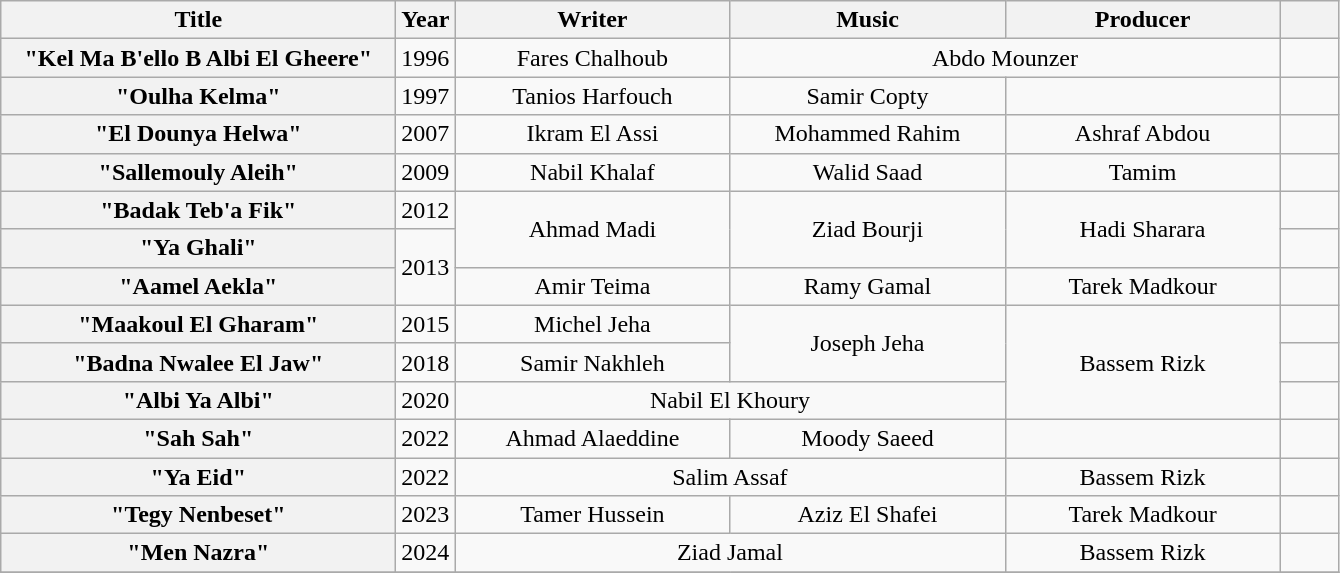<table class="wikitable plainrowheaders" style="text-align:center;">
<tr>
<th scope="col" style="width:16em;">Title</th>
<th scope="col" style="width:2em;">Year</th>
<th scope="col" style="width:11em;">Writer</th>
<th scope="col" style="width:11em;">Music</th>
<th scope="col" style="width:11em;">Producer</th>
<th scope="col" style="width: 2em;"></th>
</tr>
<tr>
<th scope="row">"Kel Ma B'ello B Albi El Gheere"</th>
<td>1996</td>
<td>Fares Chalhoub</td>
<td colspan="2">Abdo Mounzer</td>
<td></td>
</tr>
<tr>
<th scope="row">"Oulha Kelma"</th>
<td>1997</td>
<td>Tanios Harfouch</td>
<td>Samir Copty</td>
<td></td>
<td></td>
</tr>
<tr>
<th scope="row">"El Dounya Helwa"</th>
<td>2007</td>
<td>Ikram El Assi</td>
<td>Mohammed Rahim</td>
<td>Ashraf Abdou</td>
<td></td>
</tr>
<tr>
<th scope="row">"Sallemouly Aleih"</th>
<td>2009</td>
<td>Nabil Khalaf</td>
<td>Walid Saad</td>
<td>Tamim</td>
<td></td>
</tr>
<tr>
<th scope="row">"Badak Teb'a Fik"</th>
<td>2012</td>
<td rowspan="2">Ahmad Madi</td>
<td rowspan="2">Ziad Bourji</td>
<td rowspan="2">Hadi Sharara</td>
<td></td>
</tr>
<tr>
<th scope="row">"Ya Ghali"</th>
<td rowspan="2">2013</td>
<td></td>
</tr>
<tr>
<th scope="row">"Aamel Aekla"</th>
<td>Amir Teima</td>
<td>Ramy Gamal</td>
<td>Tarek Madkour</td>
<td></td>
</tr>
<tr>
<th scope="row">"Maakoul El Gharam"</th>
<td>2015</td>
<td>Michel Jeha</td>
<td rowspan="2">Joseph Jeha</td>
<td rowspan="3">Bassem Rizk</td>
<td></td>
</tr>
<tr>
<th scope="row">"Badna Nwalee El Jaw"</th>
<td>2018</td>
<td>Samir Nakhleh</td>
<td></td>
</tr>
<tr>
<th scope="row">"Albi Ya Albi"</th>
<td>2020</td>
<td colspan="2">Nabil El Khoury</td>
<td></td>
</tr>
<tr>
<th scope="row">"Sah Sah"</th>
<td>2022</td>
<td>Ahmad Alaeddine</td>
<td>Moody Saeed</td>
<td></td>
<td></td>
</tr>
<tr>
<th scope="row">"Ya Eid"</th>
<td>2022</td>
<td colspan="2">Salim Assaf</td>
<td>Bassem Rizk</td>
<td></td>
</tr>
<tr>
<th scope="row">"Tegy Nenbeset"</th>
<td>2023</td>
<td>Tamer Hussein</td>
<td>Aziz El Shafei</td>
<td>Tarek Madkour</td>
<td></td>
</tr>
<tr>
<th scope="row">"Men Nazra"</th>
<td>2024</td>
<td colspan="2">Ziad Jamal</td>
<td>Bassem Rizk</td>
<td></td>
</tr>
<tr>
</tr>
</table>
